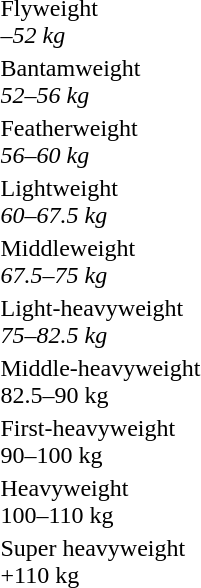<table>
<tr>
<td>Flyweight<br><span><em>–52 kg</em><br></span></td>
<td></td>
<td></td>
<td></td>
</tr>
<tr>
<td>Bantamweight<br><span><em>52–56 kg</em><br></span></td>
<td></td>
<td></td>
<td></td>
</tr>
<tr>
<td>Featherweight<br><span><em>56–60 kg</em><br></span></td>
<td></td>
<td></td>
<td></td>
</tr>
<tr>
<td>Lightweight<br><span><em>60–67.5 kg</em><br></span></td>
<td></td>
<td></td>
<td></td>
</tr>
<tr>
<td>Middleweight<br><span><em>67.5–75 kg</em><br></span></td>
<td></td>
<td></td>
<td></td>
</tr>
<tr>
<td>Light-heavyweight<br><span><em>75–82.5 kg<br></span></td>
<td></td>
<td></td>
<td></td>
</tr>
<tr>
<td>Middle-heavyweight<br><span></em>82.5–90 kg<em><br></span></td>
<td></td>
<td></td>
<td></td>
</tr>
<tr>
<td>First-heavyweight<br><span></em>90–100 kg<em><br></span></td>
<td></td>
<td></td>
<td></td>
</tr>
<tr>
<td>Heavyweight<br><span></em>100–110 kg<em><br></span></td>
<td></td>
<td></td>
<td></td>
</tr>
<tr>
<td>Super heavyweight<br><span></em>+110 kg<em><br></span></td>
<td></td>
<td></td>
<td></td>
</tr>
</table>
